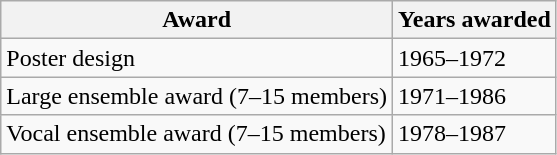<table class="wikitable">
<tr>
<th>Award</th>
<th>Years awarded</th>
</tr>
<tr>
<td>Poster design</td>
<td>1965–1972</td>
</tr>
<tr>
<td>Large ensemble award (7–15 members)</td>
<td>1971–1986</td>
</tr>
<tr>
<td>Vocal ensemble award (7–15 members)</td>
<td>1978–1987</td>
</tr>
</table>
